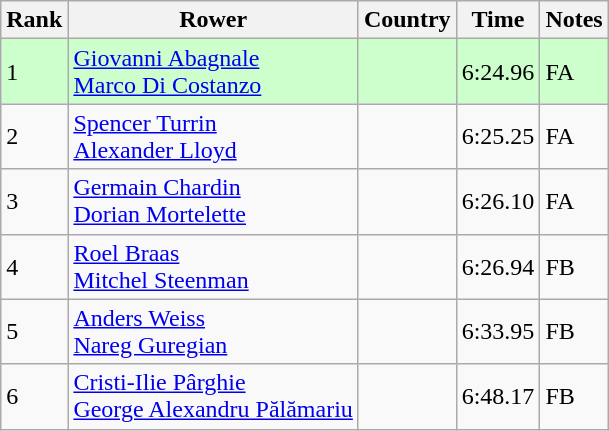<table class="wikitable">
<tr>
<th>Rank</th>
<th>Rower</th>
<th>Country</th>
<th>Time</th>
<th>Notes</th>
</tr>
<tr bgcolor=ccffcc>
<td>1</td>
<td><a href='#'>Giovanni Abagnale</a><br><a href='#'>Marco Di Costanzo</a></td>
<td></td>
<td>6:24.96</td>
<td>FA</td>
</tr>
<tr -bgcolor=ccffcc>
<td>2</td>
<td><a href='#'>Spencer Turrin</a><br><a href='#'>Alexander Lloyd</a></td>
<td></td>
<td>6:25.25</td>
<td>FA</td>
</tr>
<tr -bgcolor=ccffcc>
<td>3</td>
<td><a href='#'>Germain Chardin</a><br><a href='#'>Dorian Mortelette</a></td>
<td></td>
<td>6:26.10</td>
<td>FA</td>
</tr>
<tr ->
<td>4</td>
<td><a href='#'>Roel Braas</a><br><a href='#'>Mitchel Steenman</a></td>
<td></td>
<td>6:26.94</td>
<td>FB</td>
</tr>
<tr ->
<td>5</td>
<td><a href='#'>Anders Weiss</a><br><a href='#'>Nareg Guregian</a></td>
<td></td>
<td>6:33.95</td>
<td>FB</td>
</tr>
<tr ->
<td>6</td>
<td><a href='#'>Cristi-Ilie Pârghie</a><br><a href='#'>George Alexandru Pălămariu</a></td>
<td></td>
<td>6:48.17</td>
<td>FB</td>
</tr>
</table>
